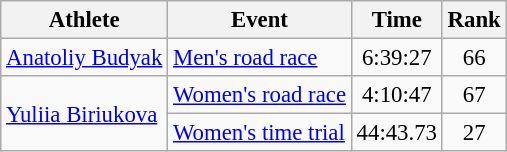<table class=wikitable style=font-size:95%;text-align:center>
<tr>
<th>Athlete</th>
<th>Event</th>
<th>Time</th>
<th>Rank</th>
</tr>
<tr align=center>
<td align=left><a href='#'>Anatoliy Budyak</a></td>
<td align=left><a href='#'>Men's road race</a></td>
<td>6:39:27</td>
<td>66</td>
</tr>
<tr align=center>
<td align=left rowspan=2><a href='#'>Yuliia Biriukova</a></td>
<td align=center><a href='#'>Women's road race</a></td>
<td>4:10:47</td>
<td>67</td>
</tr>
<tr align=center>
<td align=left><a href='#'>Women's time trial</a></td>
<td>44:43.73</td>
<td>27</td>
</tr>
</table>
